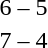<table style="text-align:center">
<tr>
<th width=200></th>
<th width=100></th>
<th width=200></th>
</tr>
<tr>
<td align=right><strong></strong></td>
<td>6 – 5</td>
<td align=left></td>
</tr>
<tr>
<td align=right><strong></strong></td>
<td>7 – 4</td>
<td align=left></td>
</tr>
</table>
